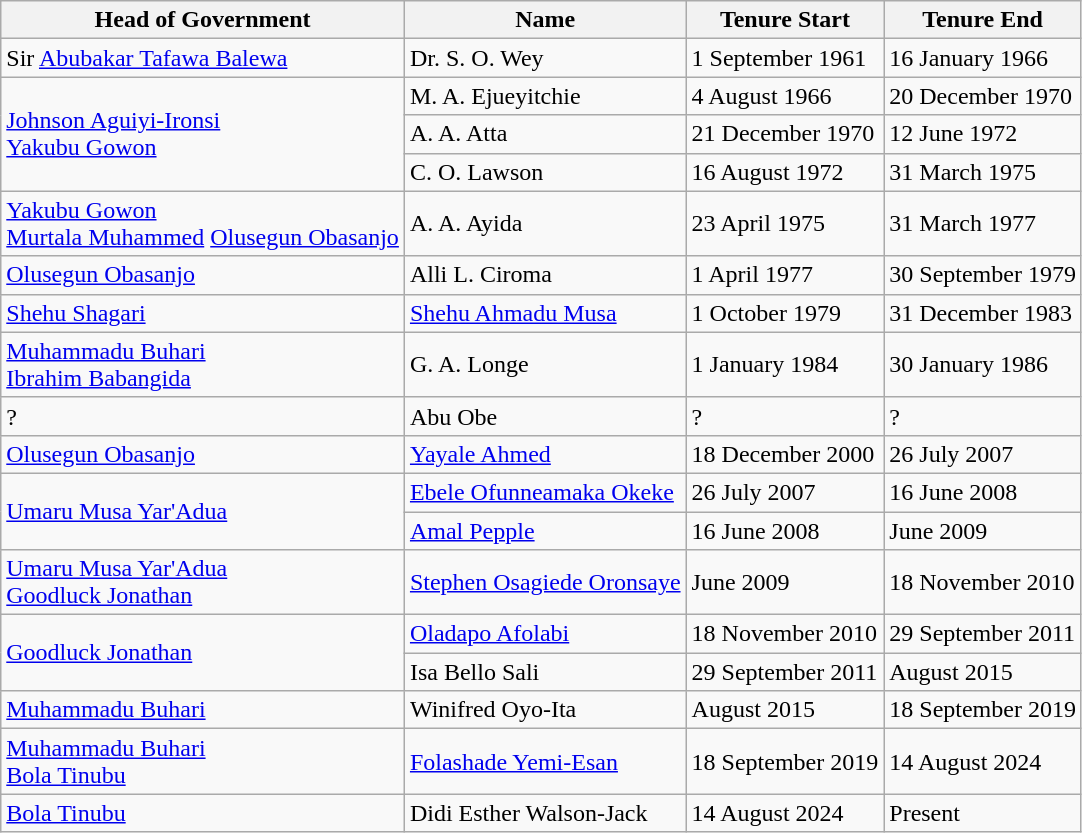<table class="wikitable">
<tr>
<th>Head of Government</th>
<th>Name</th>
<th>Tenure Start</th>
<th>Tenure End</th>
</tr>
<tr>
<td>Sir <a href='#'>Abubakar Tafawa Balewa</a></td>
<td>Dr. S. O. Wey</td>
<td>1 September 1961</td>
<td>16 January 1966</td>
</tr>
<tr>
<td rowspan="3"><a href='#'>Johnson Aguiyi-Ironsi</a><br><a href='#'>Yakubu Gowon</a></td>
<td>M. A. Ejueyitchie</td>
<td>4 August 1966</td>
<td>20 December 1970</td>
</tr>
<tr>
<td>A. A. Atta</td>
<td>21 December 1970</td>
<td>12 June 1972</td>
</tr>
<tr>
<td>C. O. Lawson</td>
<td>16 August 1972</td>
<td>31 March 1975</td>
</tr>
<tr>
<td><a href='#'>Yakubu Gowon</a><br><a href='#'>Murtala Muhammed</a>
<a href='#'>Olusegun Obasanjo</a></td>
<td>A. A. Ayida</td>
<td>23 April 1975</td>
<td>31 March 1977</td>
</tr>
<tr>
<td><a href='#'>Olusegun Obasanjo</a></td>
<td>Alli L. Ciroma</td>
<td>1 April 1977</td>
<td>30 September 1979</td>
</tr>
<tr>
<td><a href='#'>Shehu Shagari</a></td>
<td><a href='#'>Shehu Ahmadu Musa</a></td>
<td>1 October 1979</td>
<td>31 December 1983</td>
</tr>
<tr>
<td><a href='#'>Muhammadu Buhari</a><br><a href='#'>Ibrahim Babangida</a></td>
<td>G. A. Longe</td>
<td>1 January 1984</td>
<td>30 January 1986</td>
</tr>
<tr>
<td>?</td>
<td>Abu Obe</td>
<td>?</td>
<td>?</td>
</tr>
<tr>
<td><a href='#'>Olusegun Obasanjo</a></td>
<td><a href='#'>Yayale Ahmed</a></td>
<td>18 December 2000</td>
<td>26 July 2007</td>
</tr>
<tr>
<td rowspan="2"><a href='#'>Umaru Musa Yar'Adua</a></td>
<td><a href='#'>Ebele Ofunneamaka Okeke</a></td>
<td>26 July 2007</td>
<td>16 June 2008</td>
</tr>
<tr>
<td><a href='#'>Amal Pepple</a></td>
<td>16 June 2008</td>
<td>June 2009</td>
</tr>
<tr>
<td><a href='#'>Umaru Musa Yar'Adua</a><br><a href='#'>Goodluck Jonathan</a></td>
<td><a href='#'>Stephen Osagiede Oronsaye</a></td>
<td>June 2009</td>
<td>18 November 2010</td>
</tr>
<tr>
<td rowspan="2"><a href='#'>Goodluck Jonathan</a></td>
<td><a href='#'>Oladapo Afolabi</a></td>
<td>18 November 2010</td>
<td>29 September 2011</td>
</tr>
<tr>
<td>Isa Bello Sali</td>
<td>29 September 2011</td>
<td>August 2015</td>
</tr>
<tr>
<td><a href='#'>Muhammadu Buhari</a></td>
<td>Winifred Oyo-Ita</td>
<td>August 2015</td>
<td>18 September 2019</td>
</tr>
<tr>
<td><a href='#'>Muhammadu Buhari</a><br><a href='#'>Bola Tinubu</a></td>
<td><a href='#'>Folashade Yemi-Esan</a></td>
<td>18 September 2019</td>
<td>14 August 2024</td>
</tr>
<tr>
<td><a href='#'>Bola Tinubu</a></td>
<td>Didi Esther Walson-Jack</td>
<td>14 August 2024</td>
<td>Present</td>
</tr>
</table>
